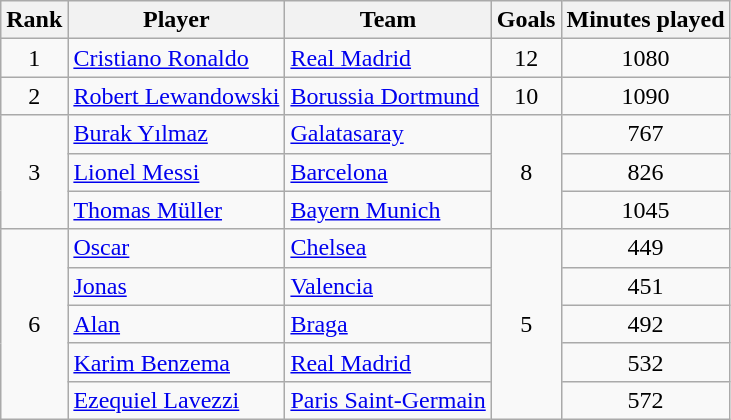<table class="wikitable" style="text-align:center">
<tr>
<th>Rank</th>
<th>Player</th>
<th>Team</th>
<th>Goals</th>
<th>Minutes played</th>
</tr>
<tr>
<td>1</td>
<td align=left> <a href='#'>Cristiano Ronaldo</a></td>
<td align=left> <a href='#'>Real Madrid</a></td>
<td>12</td>
<td>1080</td>
</tr>
<tr>
<td>2</td>
<td align=left> <a href='#'>Robert Lewandowski</a></td>
<td align=left> <a href='#'>Borussia Dortmund</a></td>
<td>10</td>
<td>1090</td>
</tr>
<tr>
<td rowspan=3>3</td>
<td align=left> <a href='#'>Burak Yılmaz</a></td>
<td align=left> <a href='#'>Galatasaray</a></td>
<td rowspan=3>8</td>
<td>767</td>
</tr>
<tr>
<td align=left> <a href='#'>Lionel Messi</a></td>
<td align=left> <a href='#'>Barcelona</a></td>
<td>826</td>
</tr>
<tr>
<td align=left> <a href='#'>Thomas Müller</a></td>
<td align=left> <a href='#'>Bayern Munich</a></td>
<td>1045</td>
</tr>
<tr>
<td rowspan=5>6</td>
<td align=left> <a href='#'>Oscar</a></td>
<td align=left> <a href='#'>Chelsea</a></td>
<td rowspan=5>5</td>
<td>449</td>
</tr>
<tr>
<td align=left> <a href='#'>Jonas</a></td>
<td align=left> <a href='#'>Valencia</a></td>
<td>451</td>
</tr>
<tr>
<td align=left> <a href='#'>Alan</a></td>
<td align=left> <a href='#'>Braga</a></td>
<td>492</td>
</tr>
<tr>
<td align=left> <a href='#'>Karim Benzema</a></td>
<td align=left> <a href='#'>Real Madrid</a></td>
<td>532</td>
</tr>
<tr>
<td align=left> <a href='#'>Ezequiel Lavezzi</a></td>
<td align=left> <a href='#'>Paris Saint-Germain</a></td>
<td>572</td>
</tr>
</table>
